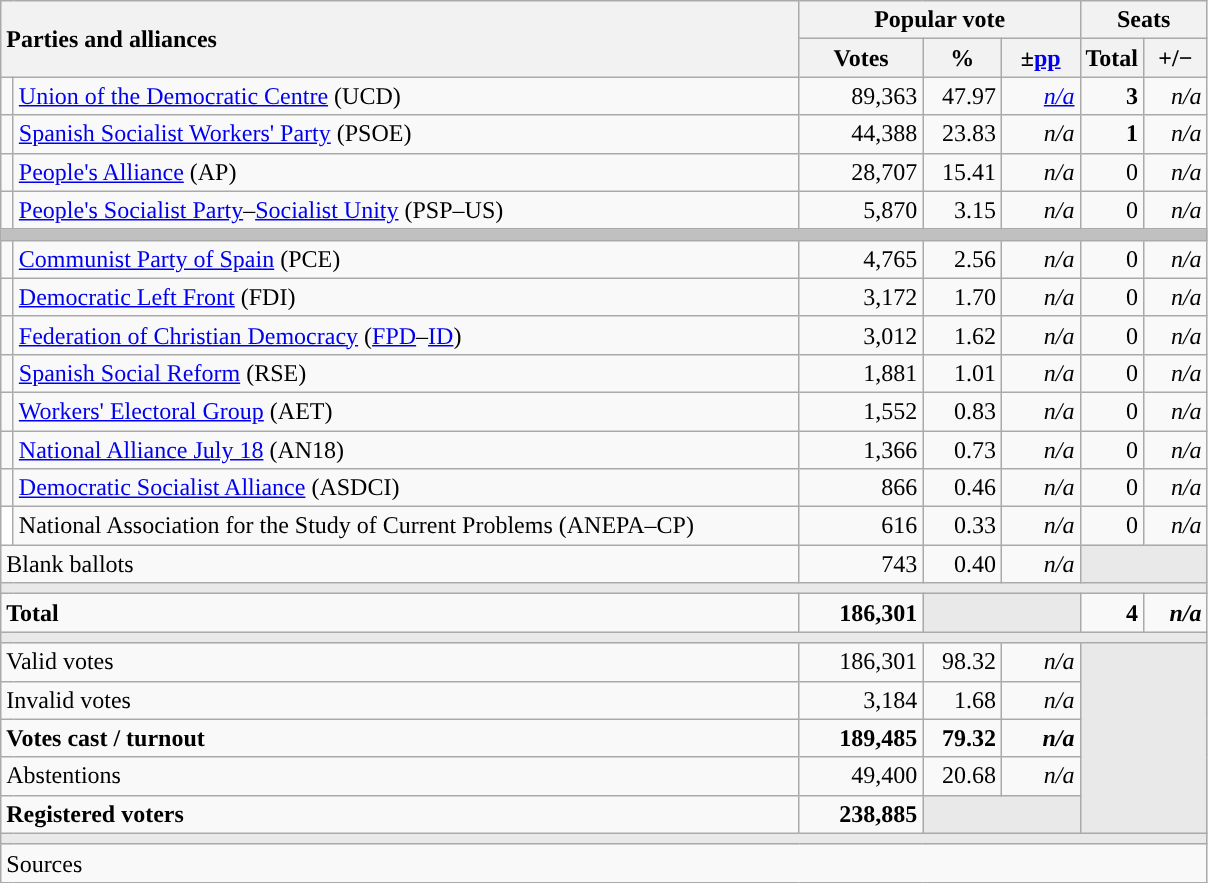<table class="wikitable" style="text-align:right;">
<tr>
<th style="text-align:left;" rowspan="2" colspan="2" width="525">Parties and alliances</th>
<th colspan="3">Popular vote</th>
<th colspan="2">Seats</th>
</tr>
<tr>
<th width="75">Votes</th>
<th width="45">%</th>
<th width="45">±<a href='#'>pp</a></th>
<th width="35">Total</th>
<th width="35">+/−</th>
</tr>
<tr>
<td width="1" style="color:inherit;background:"></td>
<td align="left"><a href='#'>Union of the Democratic Centre</a> (UCD)</td>
<td>89,363</td>
<td>47.97</td>
<td><em><a href='#'>n/a</a></em></td>
<td><strong>3</strong></td>
<td><em>n/a</em></td>
</tr>
<tr>
<td style="color:inherit;background:"></td>
<td align="left"><a href='#'>Spanish Socialist Workers' Party</a> (PSOE)</td>
<td>44,388</td>
<td>23.83</td>
<td><em>n/a</em></td>
<td><strong>1</strong></td>
<td><em>n/a</em></td>
</tr>
<tr>
<td style="color:inherit;background:"></td>
<td align="left"><a href='#'>People's Alliance</a> (AP)</td>
<td>28,707</td>
<td>15.41</td>
<td><em>n/a</em></td>
<td>0</td>
<td><em>n/a</em></td>
</tr>
<tr>
<td style="color:inherit;background:"></td>
<td align="left"><a href='#'>People's Socialist Party</a>–<a href='#'>Socialist Unity</a> (PSP–US)</td>
<td>5,870</td>
<td>3.15</td>
<td><em>n/a</em></td>
<td>0</td>
<td><em>n/a</em></td>
</tr>
<tr>
<td colspan="7" bgcolor="#C0C0C0"></td>
</tr>
<tr>
<td style="color:inherit;background:"></td>
<td align="left"><a href='#'>Communist Party of Spain</a> (PCE)</td>
<td>4,765</td>
<td>2.56</td>
<td><em>n/a</em></td>
<td>0</td>
<td><em>n/a</em></td>
</tr>
<tr>
<td style="color:inherit;background:"></td>
<td align="left"><a href='#'>Democratic Left Front</a> (FDI)</td>
<td>3,172</td>
<td>1.70</td>
<td><em>n/a</em></td>
<td>0</td>
<td><em>n/a</em></td>
</tr>
<tr>
<td style="color:inherit;background:"></td>
<td align="left"><a href='#'>Federation of Christian Democracy</a> (<a href='#'>FPD</a>–<a href='#'>ID</a>)</td>
<td>3,012</td>
<td>1.62</td>
<td><em>n/a</em></td>
<td>0</td>
<td><em>n/a</em></td>
</tr>
<tr>
<td style="color:inherit;background:"></td>
<td align="left"><a href='#'>Spanish Social Reform</a> (RSE)</td>
<td>1,881</td>
<td>1.01</td>
<td><em>n/a</em></td>
<td>0</td>
<td><em>n/a</em></td>
</tr>
<tr>
<td style="color:inherit;background:"></td>
<td align="left"><a href='#'>Workers' Electoral Group</a> (AET)</td>
<td>1,552</td>
<td>0.83</td>
<td><em>n/a</em></td>
<td>0</td>
<td><em>n/a</em></td>
</tr>
<tr>
<td style="color:inherit;background:"></td>
<td align="left"><a href='#'>National Alliance July 18</a> (AN18)</td>
<td>1,366</td>
<td>0.73</td>
<td><em>n/a</em></td>
<td>0</td>
<td><em>n/a</em></td>
</tr>
<tr>
<td style="color:inherit;background:"></td>
<td align="left"><a href='#'>Democratic Socialist Alliance</a> (ASDCI)</td>
<td>866</td>
<td>0.46</td>
<td><em>n/a</em></td>
<td>0</td>
<td><em>n/a</em></td>
</tr>
<tr>
<td bgcolor="white"></td>
<td align="left">National Association for the Study of Current Problems (ANEPA–CP)</td>
<td>616</td>
<td>0.33</td>
<td><em>n/a</em></td>
<td>0</td>
<td><em>n/a</em></td>
</tr>
<tr>
<td align="left" colspan="2">Blank ballots</td>
<td>743</td>
<td>0.40</td>
<td><em>n/a</em></td>
<td bgcolor="#E9E9E9" colspan="2"></td>
</tr>
<tr>
<td colspan="7" bgcolor="#E9E9E9"></td>
</tr>
<tr style="font-weight:bold;">
<td align="left" colspan="2">Total</td>
<td>186,301</td>
<td bgcolor="#E9E9E9" colspan="2"></td>
<td>4</td>
<td><em>n/a</em></td>
</tr>
<tr>
<td colspan="7" bgcolor="#E9E9E9"></td>
</tr>
<tr>
<td align="left" colspan="2">Valid votes</td>
<td>186,301</td>
<td>98.32</td>
<td><em>n/a</em></td>
<td bgcolor="#E9E9E9" colspan="2" rowspan="5"></td>
</tr>
<tr>
<td align="left" colspan="2">Invalid votes</td>
<td>3,184</td>
<td>1.68</td>
<td><em>n/a</em></td>
</tr>
<tr style="font-weight:bold;">
<td align="left" colspan="2">Votes cast / turnout</td>
<td>189,485</td>
<td>79.32</td>
<td><em>n/a</em></td>
</tr>
<tr>
<td align="left" colspan="2">Abstentions</td>
<td>49,400</td>
<td>20.68</td>
<td><em>n/a</em></td>
</tr>
<tr style="font-weight:bold;">
<td align="left" colspan="2">Registered voters</td>
<td>238,885</td>
<td bgcolor="#E9E9E9" colspan="2"></td>
</tr>
<tr>
<td colspan="7" bgcolor="#E9E9E9"></td>
</tr>
<tr>
<td align="left" colspan="7">Sources</td>
</tr>
</table>
